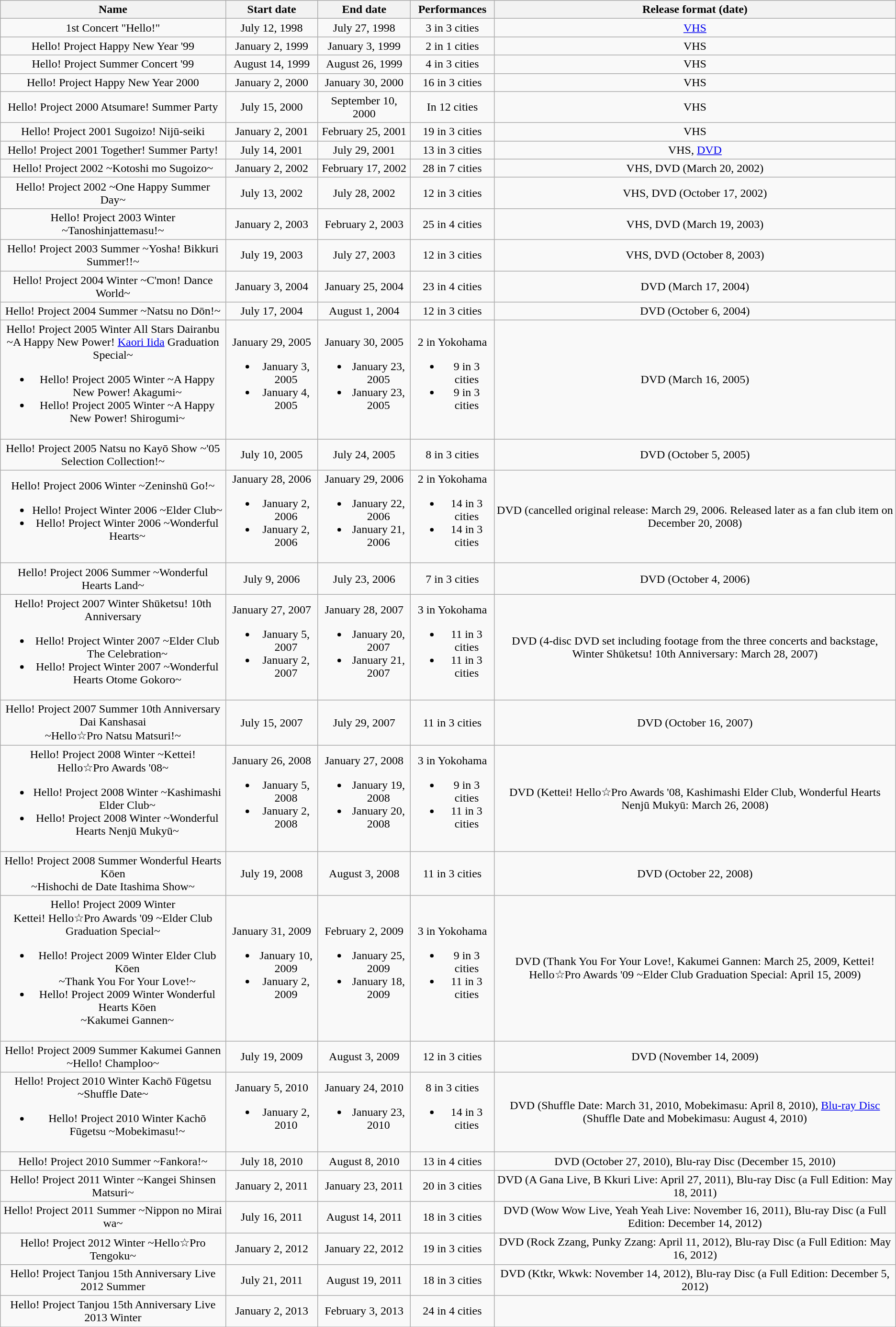<table class="wikitable" style="text-align:center">
<tr>
<th>Name</th>
<th style="width:px">Start date</th>
<th style="width:px">End date</th>
<th>Performances</th>
<th>Release format (date)</th>
</tr>
<tr>
<td>1st Concert "Hello!"</td>
<td>July 12, 1998</td>
<td>July 27, 1998</td>
<td>3 in 3 cities</td>
<td><a href='#'>VHS</a></td>
</tr>
<tr>
<td>Hello! Project Happy New Year '99</td>
<td>January 2, 1999</td>
<td>January 3, 1999</td>
<td>2 in 1 cities</td>
<td>VHS</td>
</tr>
<tr>
<td>Hello! Project Summer Concert '99</td>
<td>August 14, 1999</td>
<td>August 26, 1999</td>
<td>4 in 3 cities</td>
<td>VHS</td>
</tr>
<tr>
<td>Hello! Project Happy New Year 2000</td>
<td>January 2, 2000</td>
<td>January 30, 2000</td>
<td>16 in 3 cities</td>
<td>VHS</td>
</tr>
<tr>
<td>Hello! Project 2000 Atsumare! Summer Party</td>
<td>July 15, 2000</td>
<td>September 10, 2000</td>
<td>In 12 cities</td>
<td>VHS</td>
</tr>
<tr>
<td>Hello! Project 2001 Sugoizo! Nijū-seiki</td>
<td>January 2, 2001</td>
<td>February 25, 2001</td>
<td>19 in 3 cities</td>
<td>VHS</td>
</tr>
<tr>
<td>Hello! Project 2001 Together! Summer Party!</td>
<td>July 14, 2001</td>
<td>July 29, 2001</td>
<td>13 in 3 cities</td>
<td>VHS, <a href='#'>DVD</a></td>
</tr>
<tr>
<td>Hello! Project 2002 ~Kotoshi mo Sugoizo~</td>
<td>January 2, 2002</td>
<td>February 17, 2002</td>
<td>28 in 7 cities</td>
<td>VHS, DVD (March 20, 2002)</td>
</tr>
<tr>
<td>Hello! Project 2002 ~One Happy Summer Day~</td>
<td>July 13, 2002</td>
<td>July 28, 2002</td>
<td>12 in 3 cities</td>
<td>VHS, DVD (October 17, 2002)</td>
</tr>
<tr>
<td>Hello! Project 2003 Winter ~Tanoshinjattemasu!~</td>
<td>January 2, 2003</td>
<td>February 2, 2003</td>
<td>25 in 4 cities</td>
<td>VHS, DVD (March 19, 2003)</td>
</tr>
<tr>
<td>Hello! Project 2003 Summer ~Yosha! Bikkuri Summer!!~</td>
<td>July 19, 2003</td>
<td>July 27, 2003</td>
<td>12 in 3 cities</td>
<td>VHS, DVD (October 8, 2003)</td>
</tr>
<tr>
<td>Hello! Project 2004 Winter ~C'mon! Dance World~</td>
<td>January 3, 2004</td>
<td>January 25, 2004</td>
<td>23 in 4 cities</td>
<td>DVD (March 17, 2004)</td>
</tr>
<tr>
<td>Hello! Project 2004 Summer ~Natsu no Dōn!~</td>
<td>July 17, 2004</td>
<td>August 1, 2004</td>
<td>12 in 3 cities</td>
<td>DVD (October 6, 2004)</td>
</tr>
<tr>
<td>Hello! Project 2005 Winter All Stars Dairanbu<br>~A Happy New Power! <a href='#'>Kaori Iida</a> Graduation Special~<br><ul><li>Hello! Project 2005 Winter ~A Happy New Power! Akagumi~</li><li>Hello! Project 2005 Winter ~A Happy New Power! Shirogumi~</li></ul></td>
<td>January 29, 2005<br><ul><li>January 3, 2005</li><li>January 4, 2005</li></ul></td>
<td>January 30, 2005<br><ul><li>January 23, 2005</li><li>January 23, 2005</li></ul></td>
<td>2 in Yokohama<br><ul><li>9 in 3 cities</li><li>9 in 3 cities</li></ul></td>
<td>DVD (March 16, 2005)</td>
</tr>
<tr>
<td>Hello! Project 2005 Natsu no Kayō Show ~'05 Selection Collection!~</td>
<td>July 10, 2005</td>
<td>July 24, 2005</td>
<td>8 in 3 cities</td>
<td>DVD (October 5, 2005)</td>
</tr>
<tr>
<td>Hello! Project 2006 Winter ~Zeninshū Go!~<br><ul><li>Hello! Project Winter 2006 ~Elder Club~</li><li>Hello! Project Winter 2006 ~Wonderful Hearts~</li></ul></td>
<td>January 28, 2006<br><ul><li>January 2, 2006</li><li>January 2, 2006</li></ul></td>
<td>January 29, 2006<br><ul><li>January 22, 2006</li><li>January 21, 2006</li></ul></td>
<td>2 in Yokohama<br><ul><li>14 in 3 cities</li><li>14 in 3 cities</li></ul></td>
<td>DVD (cancelled original release: March 29, 2006. Released later as a fan club item on December 20, 2008)</td>
</tr>
<tr>
<td>Hello! Project 2006 Summer ~Wonderful Hearts Land~</td>
<td>July 9, 2006</td>
<td>July 23, 2006</td>
<td>7 in 3 cities</td>
<td>DVD (October 4, 2006)</td>
</tr>
<tr>
<td>Hello! Project 2007 Winter Shūketsu! 10th Anniversary<br><ul><li>Hello! Project Winter 2007 ~Elder Club The Celebration~</li><li>Hello! Project Winter 2007 ~Wonderful Hearts Otome Gokoro~</li></ul></td>
<td>January 27, 2007<br><ul><li>January 5, 2007</li><li>January 2, 2007</li></ul></td>
<td>January 28, 2007<br><ul><li>January 20, 2007</li><li>January 21, 2007</li></ul></td>
<td>3 in Yokohama<br><ul><li>11 in 3 cities</li><li>11 in 3 cities</li></ul></td>
<td>DVD (4-disc DVD set including footage from the three concerts and backstage, Winter Shūketsu! 10th Anniversary: March 28, 2007)</td>
</tr>
<tr>
<td>Hello! Project 2007 Summer 10th Anniversary Dai Kanshasai<br>~Hello☆Pro Natsu Matsuri!~</td>
<td>July 15, 2007</td>
<td>July 29, 2007</td>
<td>11 in 3 cities</td>
<td>DVD (October 16, 2007)</td>
</tr>
<tr>
<td>Hello! Project 2008 Winter ~Kettei! Hello☆Pro Awards '08~<br><ul><li>Hello! Project 2008 Winter ~Kashimashi Elder Club~</li><li>Hello! Project 2008 Winter ~Wonderful Hearts Nenjū Mukyū~</li></ul></td>
<td>January 26, 2008<br><ul><li>January 5, 2008</li><li>January 2, 2008</li></ul></td>
<td>January 27, 2008<br><ul><li>January 19, 2008</li><li>January 20, 2008</li></ul></td>
<td>3 in Yokohama<br><ul><li>9 in 3 cities</li><li>11 in 3 cities</li></ul></td>
<td>DVD (Kettei! Hello☆Pro Awards '08, Kashimashi Elder Club, Wonderful Hearts Nenjū Mukyū: March 26, 2008)</td>
</tr>
<tr>
<td>Hello! Project 2008 Summer Wonderful Hearts Kōen<br>~Hishochi de Date Itashima Show~</td>
<td>July 19, 2008</td>
<td>August 3, 2008</td>
<td>11 in 3 cities</td>
<td>DVD (October 22, 2008)</td>
</tr>
<tr>
<td>Hello! Project 2009 Winter<br>Kettei! Hello☆Pro Awards '09 ~Elder Club Graduation Special~<br><ul><li>Hello! Project 2009 Winter Elder Club Kōen<br>~Thank You For Your Love!~</li><li>Hello! Project 2009 Winter Wonderful Hearts Kōen<br>~Kakumei Gannen~</li></ul></td>
<td>January 31, 2009<br><ul><li>January 10, 2009</li><li>January 2, 2009</li></ul></td>
<td>February 2, 2009<br><ul><li>January 25, 2009</li><li>January 18, 2009</li></ul></td>
<td>3 in Yokohama<br><ul><li>9 in 3 cities</li><li>11 in 3 cities</li></ul></td>
<td>DVD (Thank You For Your Love!, Kakumei Gannen: March 25, 2009, Kettei! Hello☆Pro Awards '09 ~Elder Club Graduation Special: April 15, 2009)</td>
</tr>
<tr>
<td>Hello! Project 2009 Summer Kakumei Gannen ~Hello! Champloo~</td>
<td>July 19, 2009</td>
<td>August 3, 2009</td>
<td>12 in 3 cities</td>
<td>DVD (November 14, 2009)</td>
</tr>
<tr>
<td>Hello! Project 2010 Winter Kachō Fūgetsu ~Shuffle Date~<br><ul><li>Hello! Project 2010 Winter Kachō Fūgetsu ~Mobekimasu!~</li></ul></td>
<td>January 5, 2010<br><ul><li>January 2, 2010</li></ul></td>
<td>January 24, 2010<br><ul><li>January 23, 2010</li></ul></td>
<td>8 in 3 cities<br><ul><li>14 in 3 cities</li></ul></td>
<td>DVD (Shuffle Date: March 31, 2010, Mobekimasu: April 8, 2010), <a href='#'>Blu-ray Disc</a> (Shuffle Date and Mobekimasu: August 4, 2010)</td>
</tr>
<tr>
<td>Hello! Project 2010 Summer ~Fankora!~</td>
<td>July 18, 2010</td>
<td>August 8, 2010</td>
<td>13 in 4 cities</td>
<td>DVD (October 27, 2010), Blu-ray Disc (December 15, 2010)</td>
</tr>
<tr>
<td>Hello! Project 2011 Winter ~Kangei Shinsen Matsuri~</td>
<td>January 2, 2011</td>
<td>January 23, 2011</td>
<td>20 in 3 cities</td>
<td>DVD (A Gana Live, B Kkuri Live: April 27, 2011), Blu-ray Disc (a Full Edition: May 18, 2011)</td>
</tr>
<tr>
<td>Hello! Project 2011 Summer ~Nippon no Mirai wa~</td>
<td>July 16, 2011</td>
<td>August 14, 2011</td>
<td>18 in 3 cities</td>
<td>DVD (Wow Wow Live, Yeah Yeah Live: November 16, 2011), Blu-ray Disc (a Full Edition: December 14, 2012)</td>
</tr>
<tr>
<td>Hello! Project 2012 Winter ~Hello☆Pro Tengoku~</td>
<td>January 2, 2012</td>
<td>January 22, 2012</td>
<td>19 in 3 cities</td>
<td>DVD (Rock Zzang, Punky Zzang: April 11, 2012), Blu-ray Disc (a Full Edition: May 16, 2012)</td>
</tr>
<tr>
<td>Hello! Project Tanjou 15th Anniversary Live 2012 Summer</td>
<td>July 21, 2011</td>
<td>August 19, 2011</td>
<td>18 in 3 cities</td>
<td>DVD (Ktkr, Wkwk: November 14, 2012), Blu-ray Disc (a Full Edition: December 5, 2012)</td>
</tr>
<tr>
<td>Hello! Project Tanjou 15th Anniversary Live 2013 Winter</td>
<td>January 2, 2013</td>
<td>February 3, 2013</td>
<td>24 in 4 cities</td>
<td></td>
</tr>
<tr>
</tr>
</table>
